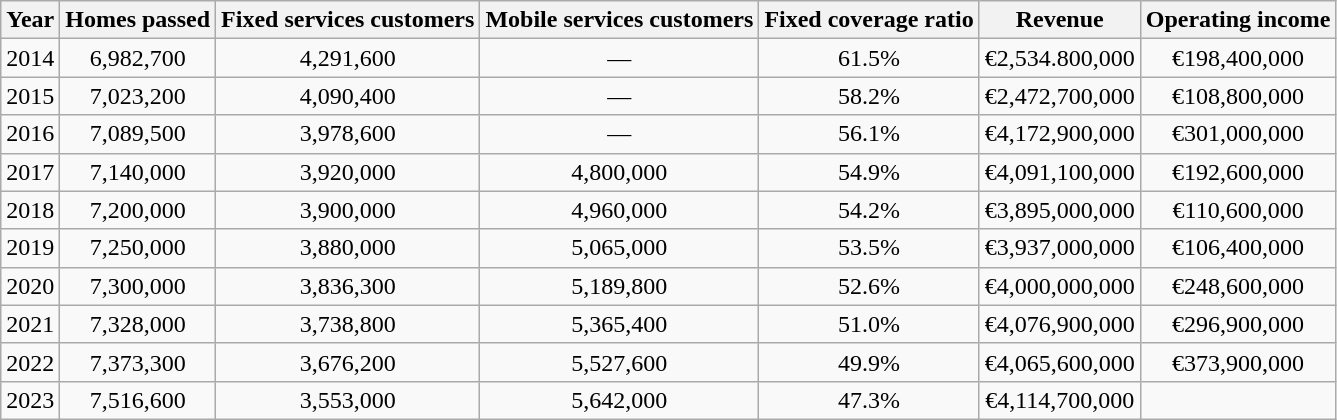<table class="wikitable" style="text-align: center">
<tr>
<th>Year</th>
<th>Homes passed</th>
<th>Fixed services customers</th>
<th>Mobile services customers</th>
<th>Fixed coverage ratio</th>
<th>Revenue</th>
<th>Operating income</th>
</tr>
<tr>
<td>2014</td>
<td>6,982,700</td>
<td>4,291,600</td>
<td>—</td>
<td>61.5%</td>
<td>€2,534.800,000</td>
<td>€198,400,000</td>
</tr>
<tr>
<td>2015</td>
<td>7,023,200</td>
<td>4,090,400</td>
<td>—</td>
<td>58.2%</td>
<td>€2,472,700,000</td>
<td>€108,800,000</td>
</tr>
<tr>
<td>2016</td>
<td>7,089,500</td>
<td>3,978,600</td>
<td>—</td>
<td>56.1%</td>
<td>€4,172,900,000</td>
<td>€301,000,000</td>
</tr>
<tr>
<td>2017</td>
<td>7,140,000</td>
<td>3,920,000</td>
<td>4,800,000</td>
<td>54.9%</td>
<td>€4,091,100,000</td>
<td>€192,600,000</td>
</tr>
<tr>
<td>2018</td>
<td>7,200,000</td>
<td>3,900,000</td>
<td>4,960,000</td>
<td>54.2%</td>
<td>€3,895,000,000</td>
<td>€110,600,000</td>
</tr>
<tr>
<td>2019</td>
<td>7,250,000</td>
<td>3,880,000</td>
<td>5,065,000</td>
<td>53.5%</td>
<td>€3,937,000,000</td>
<td>€106,400,000</td>
</tr>
<tr>
<td>2020</td>
<td>7,300,000</td>
<td>3,836,300</td>
<td>5,189,800</td>
<td>52.6%</td>
<td>€4,000,000,000</td>
<td>€248,600,000</td>
</tr>
<tr>
<td>2021</td>
<td>7,328,000</td>
<td>3,738,800</td>
<td>5,365,400</td>
<td>51.0%</td>
<td>€4,076,900,000</td>
<td>€296,900,000</td>
</tr>
<tr>
<td>2022</td>
<td>7,373,300</td>
<td>3,676,200</td>
<td>5,527,600</td>
<td>49.9%</td>
<td>€4,065,600,000</td>
<td>€373,900,000</td>
</tr>
<tr>
<td>2023</td>
<td>7,516,600</td>
<td>3,553,000</td>
<td>5,642,000</td>
<td>47.3%</td>
<td>€4,114,700,000</td>
<td></td>
</tr>
</table>
